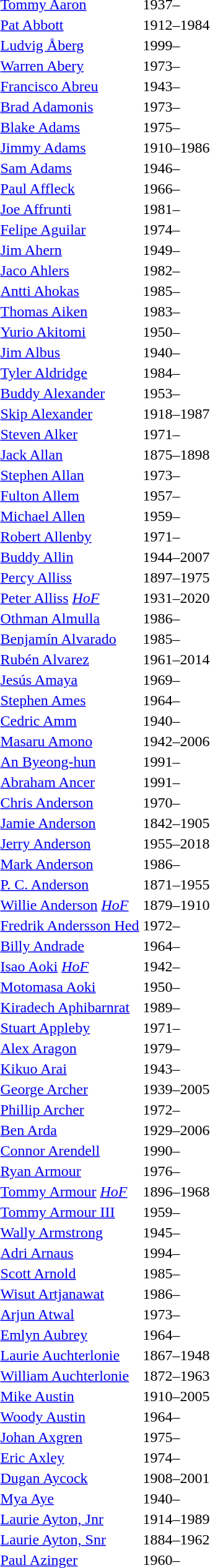<table>
<tr>
<td> <a href='#'>Tommy Aaron</a></td>
<td>1937–</td>
</tr>
<tr>
<td> <a href='#'>Pat Abbott</a></td>
<td>1912–1984</td>
</tr>
<tr>
<td> <a href='#'>Ludvig Åberg</a></td>
<td>1999–</td>
</tr>
<tr>
<td> <a href='#'>Warren Abery</a></td>
<td>1973–</td>
</tr>
<tr>
<td> <a href='#'>Francisco Abreu</a></td>
<td>1943–</td>
</tr>
<tr>
<td> <a href='#'>Brad Adamonis</a></td>
<td>1973–</td>
</tr>
<tr>
<td> <a href='#'>Blake Adams</a></td>
<td>1975–</td>
</tr>
<tr>
<td> <a href='#'>Jimmy Adams</a></td>
<td>1910–1986</td>
</tr>
<tr>
<td> <a href='#'>Sam Adams</a></td>
<td>1946–</td>
</tr>
<tr>
<td> <a href='#'>Paul Affleck</a></td>
<td>1966–</td>
</tr>
<tr>
<td> <a href='#'>Joe Affrunti</a></td>
<td>1981–</td>
</tr>
<tr>
<td> <a href='#'>Felipe Aguilar</a></td>
<td>1974–</td>
</tr>
<tr>
<td> <a href='#'>Jim Ahern</a></td>
<td>1949–</td>
</tr>
<tr>
<td> <a href='#'>Jaco Ahlers</a></td>
<td>1982–</td>
</tr>
<tr>
<td> <a href='#'>Antti Ahokas</a></td>
<td>1985–</td>
</tr>
<tr>
<td> <a href='#'>Thomas Aiken</a></td>
<td>1983–</td>
</tr>
<tr>
<td> <a href='#'>Yurio Akitomi</a></td>
<td>1950–</td>
</tr>
<tr>
<td> <a href='#'>Jim Albus</a></td>
<td>1940–</td>
</tr>
<tr>
<td> <a href='#'>Tyler Aldridge</a></td>
<td>1984–</td>
</tr>
<tr>
<td> <a href='#'>Buddy Alexander</a></td>
<td>1953–</td>
</tr>
<tr>
<td> <a href='#'>Skip Alexander</a></td>
<td>1918–1987</td>
</tr>
<tr>
<td> <a href='#'>Steven Alker</a></td>
<td>1971–</td>
</tr>
<tr>
<td> <a href='#'>Jack Allan</a></td>
<td>1875–1898</td>
</tr>
<tr>
<td> <a href='#'>Stephen Allan</a></td>
<td>1973–</td>
</tr>
<tr>
<td> <a href='#'>Fulton Allem</a></td>
<td>1957–</td>
</tr>
<tr>
<td> <a href='#'>Michael Allen</a></td>
<td>1959–</td>
</tr>
<tr>
<td> <a href='#'>Robert Allenby</a></td>
<td>1971–</td>
</tr>
<tr>
<td> <a href='#'>Buddy Allin</a></td>
<td>1944–2007</td>
</tr>
<tr>
<td> <a href='#'>Percy Alliss</a></td>
<td>1897–1975</td>
</tr>
<tr>
<td> <a href='#'>Peter Alliss</a> <em><a href='#'><span>HoF</span></a></em></td>
<td>1931–2020</td>
</tr>
<tr>
<td> <a href='#'>Othman Almulla</a></td>
<td>1986–</td>
</tr>
<tr>
<td> <a href='#'>Benjamín Alvarado</a></td>
<td>1985–</td>
</tr>
<tr>
<td> <a href='#'>Rubén Alvarez</a></td>
<td>1961–2014</td>
</tr>
<tr>
<td> <a href='#'>Jesús Amaya</a></td>
<td>1969–</td>
</tr>
<tr>
<td>  <a href='#'>Stephen Ames</a></td>
<td>1964–</td>
</tr>
<tr>
<td> <a href='#'>Cedric Amm</a></td>
<td>1940–</td>
</tr>
<tr>
<td> <a href='#'>Masaru Amono</a></td>
<td>1942–2006</td>
</tr>
<tr>
<td> <a href='#'>An Byeong-hun</a></td>
<td>1991–</td>
</tr>
<tr>
<td> <a href='#'>Abraham Ancer</a></td>
<td>1991–</td>
</tr>
<tr>
<td> <a href='#'>Chris Anderson</a></td>
<td>1970–</td>
</tr>
<tr>
<td> <a href='#'>Jamie Anderson</a></td>
<td>1842–1905</td>
</tr>
<tr>
<td> <a href='#'>Jerry Anderson</a></td>
<td>1955–2018</td>
</tr>
<tr>
<td> <a href='#'>Mark Anderson</a></td>
<td>1986–</td>
</tr>
<tr>
<td>  <a href='#'>P. C. Anderson</a></td>
<td>1871–1955</td>
</tr>
<tr>
<td>  <a href='#'>Willie Anderson</a> <em><a href='#'><span>HoF</span></a></em></td>
<td>1879–1910</td>
</tr>
<tr>
<td> <a href='#'>Fredrik Andersson Hed</a></td>
<td>1972–</td>
</tr>
<tr>
<td> <a href='#'>Billy Andrade</a></td>
<td>1964–</td>
</tr>
<tr>
<td> <a href='#'>Isao Aoki</a> <em><a href='#'><span>HoF</span></a></em></td>
<td>1942–</td>
</tr>
<tr>
<td> <a href='#'>Motomasa Aoki</a></td>
<td>1950–</td>
</tr>
<tr>
<td> <a href='#'>Kiradech Aphibarnrat</a></td>
<td>1989–</td>
</tr>
<tr>
<td> <a href='#'>Stuart Appleby</a></td>
<td>1971–</td>
</tr>
<tr>
<td> <a href='#'>Alex Aragon</a></td>
<td>1979–</td>
</tr>
<tr>
<td> <a href='#'>Kikuo Arai</a></td>
<td>1943–</td>
</tr>
<tr>
<td> <a href='#'>George Archer</a></td>
<td>1939–2005</td>
</tr>
<tr>
<td> <a href='#'>Phillip Archer</a></td>
<td>1972–</td>
</tr>
<tr>
<td> <a href='#'>Ben Arda</a></td>
<td>1929–2006</td>
</tr>
<tr>
<td> <a href='#'>Connor Arendell</a></td>
<td>1990–</td>
</tr>
<tr>
<td> <a href='#'>Ryan Armour</a></td>
<td>1976–</td>
</tr>
<tr>
<td>  <a href='#'>Tommy Armour</a> <em><a href='#'><span>HoF</span></a></em></td>
<td>1896–1968</td>
</tr>
<tr>
<td> <a href='#'>Tommy Armour III</a></td>
<td>1959–</td>
</tr>
<tr>
<td> <a href='#'>Wally Armstrong</a></td>
<td>1945–</td>
</tr>
<tr>
<td> <a href='#'>Adri Arnaus</a></td>
<td>1994–</td>
</tr>
<tr>
<td> <a href='#'>Scott Arnold</a></td>
<td>1985–</td>
</tr>
<tr>
<td> <a href='#'>Wisut Artjanawat</a></td>
<td>1986–</td>
</tr>
<tr>
<td> <a href='#'>Arjun Atwal</a></td>
<td>1973–</td>
</tr>
<tr>
<td> <a href='#'>Emlyn Aubrey</a></td>
<td>1964–</td>
</tr>
<tr>
<td> <a href='#'>Laurie Auchterlonie</a></td>
<td>1867–1948</td>
</tr>
<tr>
<td> <a href='#'>William Auchterlonie</a></td>
<td>1872–1963</td>
</tr>
<tr>
<td> <a href='#'>Mike Austin</a></td>
<td>1910–2005</td>
</tr>
<tr>
<td> <a href='#'>Woody Austin</a></td>
<td>1964–</td>
</tr>
<tr>
<td> <a href='#'>Johan Axgren</a></td>
<td>1975–</td>
</tr>
<tr>
<td> <a href='#'>Eric Axley</a></td>
<td>1974–</td>
</tr>
<tr>
<td> <a href='#'>Dugan Aycock</a></td>
<td>1908–2001</td>
</tr>
<tr>
<td> <a href='#'>Mya Aye</a></td>
<td>1940–</td>
</tr>
<tr>
<td> <a href='#'>Laurie Ayton, Jnr</a></td>
<td>1914–1989</td>
</tr>
<tr>
<td> <a href='#'>Laurie Ayton, Snr</a></td>
<td>1884–1962</td>
</tr>
<tr>
<td> <a href='#'>Paul Azinger</a></td>
<td>1960–</td>
</tr>
</table>
